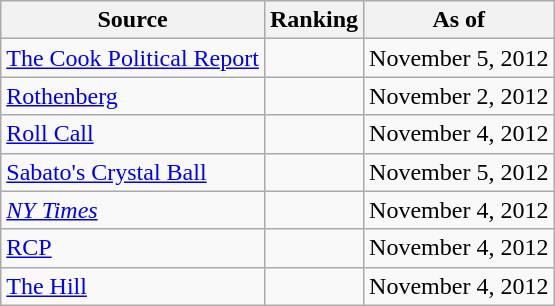<table class="wikitable" style="text-align:center">
<tr>
<th>Source</th>
<th>Ranking</th>
<th>As of</th>
</tr>
<tr>
<td align=left><a href='#'>The Cook Political Report</a></td>
<td></td>
<td>November 5, 2012</td>
</tr>
<tr>
<td align=left><a href='#'>Rothenberg</a></td>
<td></td>
<td>November 2, 2012</td>
</tr>
<tr>
<td align=left><a href='#'>Roll Call</a></td>
<td></td>
<td>November 4, 2012</td>
</tr>
<tr>
<td align=left><a href='#'>Sabato's Crystal Ball</a></td>
<td></td>
<td>November 5, 2012</td>
</tr>
<tr>
<td align=left><a href='#'><em>NY Times</em></a></td>
<td></td>
<td>November 4, 2012</td>
</tr>
<tr>
<td align="left"><a href='#'>RCP</a></td>
<td></td>
<td>November 4, 2012</td>
</tr>
<tr>
<td align=left><a href='#'>The Hill</a></td>
<td></td>
<td>November 4, 2012</td>
</tr>
</table>
